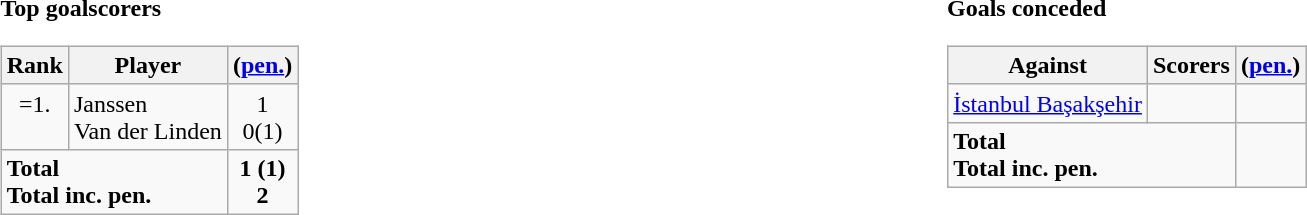<table style="width:100%;">
<tr>
<td style="text-align:left; width:45%; vertical-align:top;"><br><strong>Top goalscorers</strong><table class="wikitable" align="left style="width:60%; font-size:85%">
<tr valign=top>
<th align=center>Rank</th>
<th align=center>Player</th>
<th align=center>(<a href='#'>pen.</a>)</th>
</tr>
<tr valign=top>
<td align=center>=1.</td>
<td> Janssen <br>  Van der Linden</td>
<td align=center>1 <br> 0(1)</td>
</tr>
<tr valign=top>
<td colspan=2><strong>Total <br> Total inc. pen.</strong></td>
<td align=center><strong>1 (1) <br> 2</strong></td>
</tr>
</table>
</td>
<td style="text-align:left; width:45%; vertical-align:top;"><br><strong>Goals conceded</strong><table class="wikitable" >
<tr valign=top>
<th align=center>Against</th>
<th align=center>Scorers</th>
<th align=center>(<a href='#'>pen.</a>)</th>
</tr>
<tr valign=top>
<td><a href='#'>İstanbul Başakşehir</a></td>
<td style="text-align:center;"></td>
<td><br> </td>
</tr>
<tr valign=top>
<td colspan=2><strong>Total <br> Total inc. pen.</strong></td>
<td align=center></td>
</tr>
</table>
</td>
</tr>
</table>
